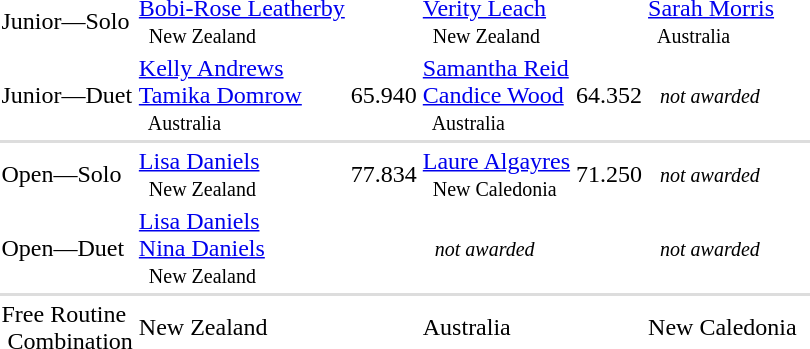<table>
<tr>
<td>Junior—Solo</td>
<td><a href='#'>Bobi-Rose Leatherby</a> <br><small>    New Zealand </small></td>
<td></td>
<td><a href='#'>Verity Leach</a> <br><small>    New Zealand </small></td>
<td></td>
<td><a href='#'>Sarah Morris</a> <br><small>    Australia </small></td>
<td></td>
</tr>
<tr>
<td>Junior—Duet</td>
<td><a href='#'>Kelly Andrews</a> <br> <a href='#'>Tamika Domrow</a> <br><small>    Australia </small></td>
<td>65.940</td>
<td><a href='#'>Samantha Reid</a> <br> <a href='#'>Candice Wood</a> <br><small>    Australia </small></td>
<td>64.352</td>
<td>  <small><em>not awarded</em></small></td>
<td> </td>
</tr>
<tr bgcolor=#DDDDDD>
<td colspan=7></td>
</tr>
<tr>
<td>Open—Solo</td>
<td><a href='#'>Lisa Daniels</a> <br><small>    New Zealand </small></td>
<td>77.834</td>
<td><a href='#'>Laure Algayres</a> <br><small>    New Caledonia </small></td>
<td>71.250</td>
<td>  <small><em>not awarded</em></small></td>
<td></td>
</tr>
<tr>
<td>Open—Duet</td>
<td><a href='#'>Lisa Daniels</a> <br> <a href='#'>Nina Daniels</a> <br><small>    New Zealand </small></td>
<td></td>
<td>  <small><em>not awarded</em></small></td>
<td></td>
<td>  <small><em>not awarded</em></small></td>
<td></td>
</tr>
<tr bgcolor=#DDDDDD>
<td colspan=7></td>
</tr>
<tr>
<td>Free Routine<br>  Combination</td>
<td> New Zealand</td>
<td></td>
<td> Australia</td>
<td></td>
<td> New Caledonia</td>
<td></td>
</tr>
<tr>
</tr>
</table>
